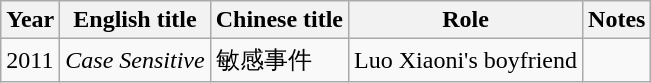<table class="wikitable">
<tr>
<th>Year</th>
<th>English title</th>
<th>Chinese title</th>
<th>Role</th>
<th>Notes</th>
</tr>
<tr>
<td>2011</td>
<td><em>Case Sensitive</em></td>
<td>敏感事件</td>
<td>Luo Xiaoni's boyfriend</td>
<td></td>
</tr>
</table>
